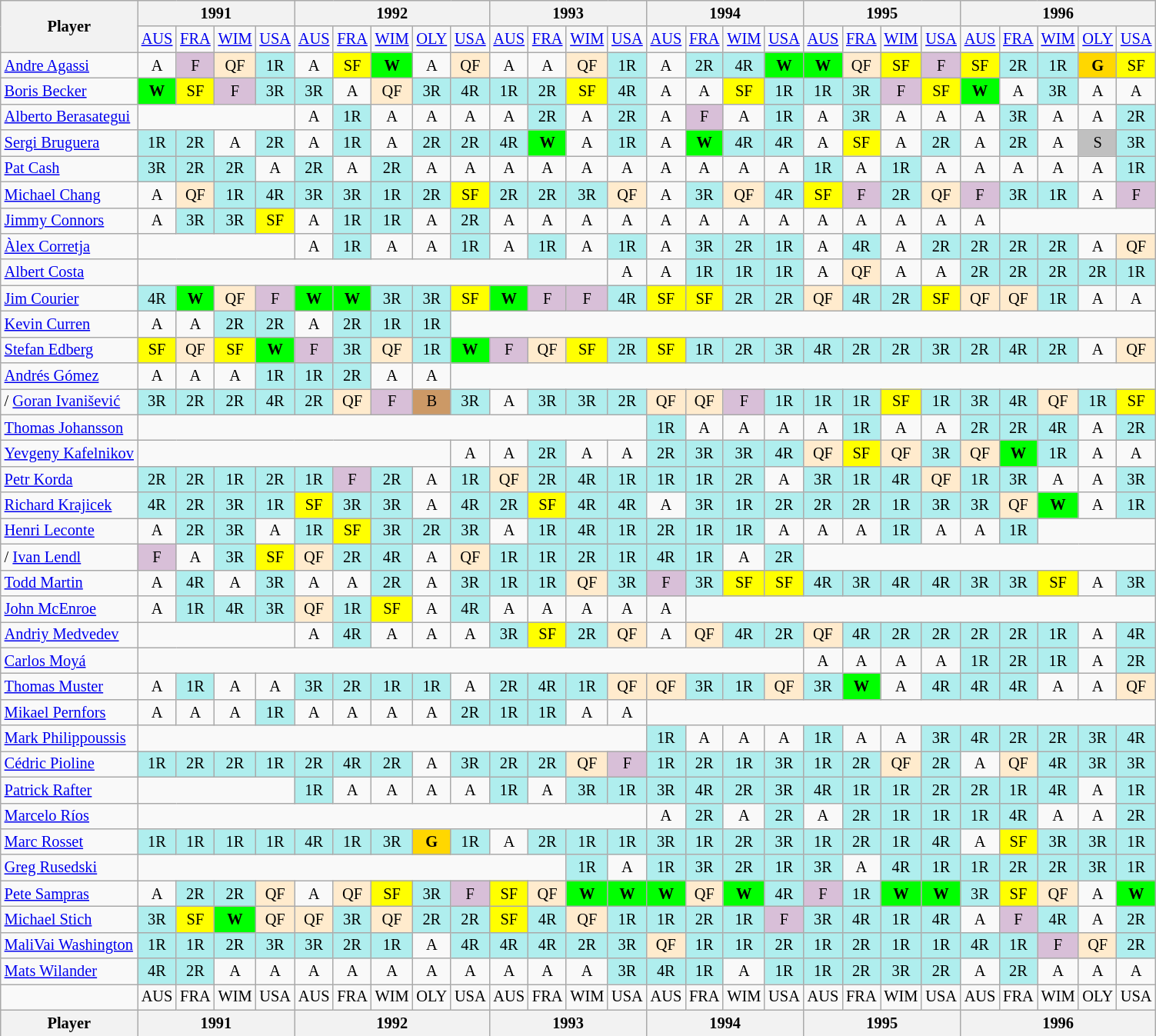<table class=wikitable style=text-align:center;font-size:85%>
<tr>
<th rowspan=2>Player</th>
<th colspan=4>1991</th>
<th colspan=5>1992</th>
<th colspan=4>1993</th>
<th colspan=4>1994</th>
<th colspan=4>1995</th>
<th colspan=5>1996</th>
</tr>
<tr>
<td><a href='#'>AUS</a></td>
<td><a href='#'>FRA</a></td>
<td><a href='#'>WIM</a></td>
<td><a href='#'>USA</a></td>
<td><a href='#'>AUS</a></td>
<td><a href='#'>FRA</a></td>
<td><a href='#'>WIM</a></td>
<td><a href='#'>OLY</a></td>
<td><a href='#'>USA</a></td>
<td><a href='#'>AUS</a></td>
<td><a href='#'>FRA</a></td>
<td><a href='#'>WIM</a></td>
<td><a href='#'>USA</a></td>
<td><a href='#'>AUS</a></td>
<td><a href='#'>FRA</a></td>
<td><a href='#'>WIM</a></td>
<td><a href='#'>USA</a></td>
<td><a href='#'>AUS</a></td>
<td><a href='#'>FRA</a></td>
<td><a href='#'>WIM</a></td>
<td><a href='#'>USA</a></td>
<td><a href='#'>AUS</a></td>
<td><a href='#'>FRA</a></td>
<td><a href='#'>WIM</a></td>
<td><a href='#'>OLY</a></td>
<td><a href='#'>USA</a></td>
</tr>
<tr>
<td align=left> <a href='#'>Andre Agassi</a></td>
<td>A</td>
<td bgcolor=thistle>F</td>
<td bgcolor=ffebcd>QF</td>
<td bgcolor=afeeee>1R</td>
<td>A</td>
<td bgcolor=yellow>SF</td>
<td bgcolor=lime><strong>W</strong></td>
<td>A</td>
<td bgcolor=ffebcd>QF</td>
<td>A</td>
<td>A</td>
<td bgcolor=ffebcd>QF</td>
<td bgcolor=afeeee>1R</td>
<td>A</td>
<td bgcolor=afeeee>2R</td>
<td bgcolor=afeeee>4R</td>
<td bgcolor=lime><strong>W</strong></td>
<td bgcolor=lime><strong>W</strong></td>
<td bgcolor=ffebcd>QF</td>
<td bgcolor=yellow>SF</td>
<td bgcolor=thistle>F</td>
<td bgcolor=yellow>SF</td>
<td bgcolor=afeeee>2R</td>
<td bgcolor=afeeee>1R</td>
<td bgcolor=gold><strong>G</strong></td>
<td bgcolor=yellow>SF</td>
</tr>
<tr>
<td align=left> <a href='#'>Boris Becker</a></td>
<td bgcolor=lime><strong>W</strong></td>
<td bgcolor=yellow>SF</td>
<td bgcolor=thistle>F</td>
<td bgcolor=afeeee>3R</td>
<td bgcolor=afeeee>3R</td>
<td>A</td>
<td bgcolor=ffebcd>QF</td>
<td bgcolor=afeeee>3R</td>
<td bgcolor=afeeee>4R</td>
<td bgcolor=afeeee>1R</td>
<td bgcolor=afeeee>2R</td>
<td bgcolor=yellow>SF</td>
<td bgcolor=afeeee>4R</td>
<td>A</td>
<td>A</td>
<td bgcolor=yellow>SF</td>
<td bgcolor=afeeee>1R</td>
<td bgcolor=afeeee>1R</td>
<td bgcolor=afeeee>3R</td>
<td bgcolor=thistle>F</td>
<td bgcolor=yellow>SF</td>
<td bgcolor=lime><strong>W</strong></td>
<td>A</td>
<td bgcolor=afeeee>3R</td>
<td>A</td>
<td>A</td>
</tr>
<tr>
<td align=left> <a href='#'>Alberto Berasategui</a></td>
<td colspan=4></td>
<td>A</td>
<td bgcolor=afeeee>1R</td>
<td>A</td>
<td>A</td>
<td>A</td>
<td>A</td>
<td bgcolor=afeeee>2R</td>
<td>A</td>
<td bgcolor=afeeee>2R</td>
<td>A</td>
<td bgcolor=thistle>F</td>
<td>A</td>
<td bgcolor=afeeee>1R</td>
<td>A</td>
<td bgcolor=afeeee>3R</td>
<td>A</td>
<td>A</td>
<td>A</td>
<td bgcolor=afeeee>3R</td>
<td>A</td>
<td>A</td>
<td bgcolor=afeeee>2R</td>
</tr>
<tr>
<td align=left> <a href='#'>Sergi Bruguera</a></td>
<td bgcolor=afeeee>1R</td>
<td bgcolor=afeeee>2R</td>
<td>A</td>
<td bgcolor=afeeee>2R</td>
<td>A</td>
<td bgcolor=afeeee>1R</td>
<td>A</td>
<td bgcolor=afeeee>2R</td>
<td bgcolor=afeeee>2R</td>
<td bgcolor=afeeee>4R</td>
<td bgcolor=lime><strong>W</strong></td>
<td>A</td>
<td bgcolor=afeeee>1R</td>
<td>A</td>
<td bgcolor=lime><strong>W</strong></td>
<td bgcolor=afeeee>4R</td>
<td bgcolor=afeeee>4R</td>
<td>A</td>
<td bgcolor=yellow>SF</td>
<td>A</td>
<td bgcolor=afeeee>2R</td>
<td>A</td>
<td bgcolor=afeeee>2R</td>
<td>A</td>
<td bgcolor=silver>S</td>
<td bgcolor=afeeee>3R</td>
</tr>
<tr>
<td align=left> <a href='#'>Pat Cash</a></td>
<td bgcolor=afeeee>3R</td>
<td bgcolor=afeeee>2R</td>
<td bgcolor=afeeee>2R</td>
<td>A</td>
<td bgcolor=afeeee>2R</td>
<td>A</td>
<td bgcolor=afeeee>2R</td>
<td>A</td>
<td>A</td>
<td>A</td>
<td>A</td>
<td>A</td>
<td>A</td>
<td>A</td>
<td>A</td>
<td>A</td>
<td>A</td>
<td bgcolor=afeeee>1R</td>
<td>A</td>
<td bgcolor=afeeee>1R</td>
<td>A</td>
<td>A</td>
<td>A</td>
<td>A</td>
<td>A</td>
<td bgcolor=afeeee>1R</td>
</tr>
<tr>
<td align=left> <a href='#'>Michael Chang</a></td>
<td>A</td>
<td bgcolor=ffebcd>QF</td>
<td bgcolor=afeeee>1R</td>
<td bgcolor=afeeee>4R</td>
<td bgcolor=afeeee>3R</td>
<td bgcolor=afeeee>3R</td>
<td bgcolor=afeeee>1R</td>
<td bgcolor=afeeee>2R</td>
<td bgcolor=yellow>SF</td>
<td bgcolor=afeeee>2R</td>
<td bgcolor=afeeee>2R</td>
<td bgcolor=afeeee>3R</td>
<td bgcolor=ffebcd>QF</td>
<td>A</td>
<td bgcolor=afeeee>3R</td>
<td bgcolor=ffebcd>QF</td>
<td bgcolor=afeeee>4R</td>
<td bgcolor=yellow>SF</td>
<td bgcolor=thistle>F</td>
<td bgcolor=afeeee>2R</td>
<td bgcolor=ffebcd>QF</td>
<td bgcolor=thistle>F</td>
<td bgcolor=afeeee>3R</td>
<td bgcolor=afeeee>1R</td>
<td>A</td>
<td bgcolor=thistle>F</td>
</tr>
<tr>
<td align=left> <a href='#'>Jimmy Connors</a></td>
<td>A</td>
<td bgcolor=afeeee>3R</td>
<td bgcolor=afeeee>3R</td>
<td bgcolor=yellow>SF</td>
<td>A</td>
<td bgcolor=afeeee>1R</td>
<td bgcolor=afeeee>1R</td>
<td>A</td>
<td bgcolor=afeeee>2R</td>
<td>A</td>
<td>A</td>
<td>A</td>
<td>A</td>
<td>A</td>
<td>A</td>
<td>A</td>
<td>A</td>
<td>A</td>
<td>A</td>
<td>A</td>
<td>A</td>
<td>A</td>
<td colspan=4></td>
</tr>
<tr>
<td align=left> <a href='#'>Àlex Corretja</a></td>
<td colspan=4></td>
<td>A</td>
<td bgcolor=afeeee>1R</td>
<td>A</td>
<td>A</td>
<td bgcolor=afeeee>1R</td>
<td>A</td>
<td bgcolor=afeeee>1R</td>
<td>A</td>
<td bgcolor=afeeee>1R</td>
<td>A</td>
<td bgcolor=afeeee>3R</td>
<td bgcolor=afeeee>2R</td>
<td bgcolor=afeeee>1R</td>
<td>A</td>
<td bgcolor=afeeee>4R</td>
<td>A</td>
<td bgcolor=afeeee>2R</td>
<td bgcolor=afeeee>2R</td>
<td bgcolor=afeeee>2R</td>
<td bgcolor=afeeee>2R</td>
<td>A</td>
<td bgcolor=ffebcd>QF</td>
</tr>
<tr>
<td align=left> <a href='#'>Albert Costa</a></td>
<td colspan=12></td>
<td>A</td>
<td>A</td>
<td bgcolor=afeeee>1R</td>
<td bgcolor=afeeee>1R</td>
<td bgcolor=afeeee>1R</td>
<td>A</td>
<td bgcolor=ffebcd>QF</td>
<td>A</td>
<td>A</td>
<td bgcolor=afeeee>2R</td>
<td bgcolor=afeeee>2R</td>
<td bgcolor=afeeee>2R</td>
<td bgcolor=afeeee>2R</td>
<td bgcolor=afeeee>1R</td>
</tr>
<tr>
<td align=left> <a href='#'>Jim Courier</a></td>
<td bgcolor=afeeee>4R</td>
<td bgcolor=lime><strong>W</strong></td>
<td bgcolor=ffebcd>QF</td>
<td bgcolor=thistle>F</td>
<td bgcolor=lime><strong>W</strong></td>
<td bgcolor=lime><strong>W</strong></td>
<td bgcolor=afeeee>3R</td>
<td bgcolor=afeeee>3R</td>
<td bgcolor=yellow>SF</td>
<td bgcolor=lime><strong>W</strong></td>
<td bgcolor=thistle>F</td>
<td bgcolor=thistle>F</td>
<td bgcolor=afeeee>4R</td>
<td bgcolor=yellow>SF</td>
<td bgcolor=yellow>SF</td>
<td bgcolor=afeeee>2R</td>
<td bgcolor=afeeee>2R</td>
<td bgcolor=ffebcd>QF</td>
<td bgcolor=afeeee>4R</td>
<td bgcolor=afeeee>2R</td>
<td bgcolor=yellow>SF</td>
<td bgcolor=ffebcd>QF</td>
<td bgcolor=ffebcd>QF</td>
<td bgcolor=afeeee>1R</td>
<td>A</td>
<td>A</td>
</tr>
<tr>
<td align=left> <a href='#'>Kevin Curren</a></td>
<td>A</td>
<td>A</td>
<td bgcolor=afeeee>2R</td>
<td bgcolor=afeeee>2R</td>
<td>A</td>
<td bgcolor=afeeee>2R</td>
<td bgcolor=afeeee>1R</td>
<td bgcolor=afeeee>1R</td>
<td colspan=18></td>
</tr>
<tr>
<td align=left> <a href='#'>Stefan Edberg</a></td>
<td bgcolor=yellow>SF</td>
<td bgcolor=ffebcd>QF</td>
<td bgcolor=yellow>SF</td>
<td bgcolor=lime><strong>W</strong></td>
<td bgcolor=thistle>F</td>
<td bgcolor=afeeee>3R</td>
<td bgcolor=ffebcd>QF</td>
<td bgcolor=afeeee>1R</td>
<td bgcolor=lime><strong>W</strong></td>
<td bgcolor=thistle>F</td>
<td bgcolor=ffebcd>QF</td>
<td bgcolor=yellow>SF</td>
<td bgcolor=afeeee>2R</td>
<td bgcolor=yellow>SF</td>
<td bgcolor=afeeee>1R</td>
<td bgcolor=afeeee>2R</td>
<td bgcolor=afeeee>3R</td>
<td bgcolor=afeeee>4R</td>
<td bgcolor=afeeee>2R</td>
<td bgcolor=afeeee>2R</td>
<td bgcolor=afeeee>3R</td>
<td bgcolor=afeeee>2R</td>
<td bgcolor=afeeee>4R</td>
<td bgcolor=afeeee>2R</td>
<td>A</td>
<td bgcolor=ffebcd>QF</td>
</tr>
<tr>
<td align=left> <a href='#'>Andrés Gómez</a></td>
<td>A</td>
<td>A</td>
<td>A</td>
<td bgcolor=afeeee>1R</td>
<td bgcolor=afeeee>1R</td>
<td bgcolor=afeeee>2R</td>
<td>A</td>
<td>A</td>
<td colspan=18></td>
</tr>
<tr>
<td align=left>/ <a href='#'>Goran Ivanišević</a></td>
<td bgcolor=afeeee>3R</td>
<td bgcolor=afeeee>2R</td>
<td bgcolor=afeeee>2R</td>
<td bgcolor=afeeee>4R</td>
<td bgcolor=afeeee>2R</td>
<td bgcolor=ffebcd>QF</td>
<td bgcolor=thistle>F</td>
<td bgcolor=cc9966>B</td>
<td bgcolor=afeeee>3R</td>
<td>A</td>
<td bgcolor=afeeee>3R</td>
<td bgcolor=afeeee>3R</td>
<td bgcolor=afeeee>2R</td>
<td bgcolor=ffebcd>QF</td>
<td bgcolor=ffebcd>QF</td>
<td bgcolor=thistle>F</td>
<td bgcolor=afeeee>1R</td>
<td bgcolor=afeeee>1R</td>
<td bgcolor=afeeee>1R</td>
<td bgcolor=yellow>SF</td>
<td bgcolor=afeeee>1R</td>
<td bgcolor=afeeee>3R</td>
<td bgcolor=afeeee>4R</td>
<td bgcolor=ffebcd>QF</td>
<td bgcolor=afeeee>1R</td>
<td bgcolor=yellow>SF</td>
</tr>
<tr>
<td align=left> <a href='#'>Thomas Johansson</a></td>
<td colspan=13></td>
<td bgcolor=afeeee>1R</td>
<td>A</td>
<td>A</td>
<td>A</td>
<td>A</td>
<td bgcolor=afeeee>1R</td>
<td>A</td>
<td>A</td>
<td bgcolor=afeeee>2R</td>
<td bgcolor=afeeee>2R</td>
<td bgcolor=afeeee>4R</td>
<td>A</td>
<td bgcolor=afeeee>2R</td>
</tr>
<tr>
<td align=left> <a href='#'>Yevgeny Kafelnikov</a></td>
<td colspan=8></td>
<td>A</td>
<td>A</td>
<td bgcolor=afeeee>2R</td>
<td>A</td>
<td>A</td>
<td bgcolor=afeeee>2R</td>
<td bgcolor=afeeee>3R</td>
<td bgcolor=afeeee>3R</td>
<td bgcolor=afeeee>4R</td>
<td bgcolor=ffebcd>QF</td>
<td bgcolor=yellow>SF</td>
<td bgcolor=ffebcd>QF</td>
<td bgcolor=afeeee>3R</td>
<td bgcolor=ffebcd>QF</td>
<td bgcolor=lime><strong>W</strong></td>
<td bgcolor=afeeee>1R</td>
<td>A</td>
<td>A</td>
</tr>
<tr>
<td align=left> <a href='#'>Petr Korda</a></td>
<td bgcolor=afeeee>2R</td>
<td bgcolor=afeeee>2R</td>
<td bgcolor=afeeee>1R</td>
<td bgcolor=afeeee>2R</td>
<td bgcolor=afeeee>1R</td>
<td bgcolor=thistle>F</td>
<td bgcolor=afeeee>2R</td>
<td>A</td>
<td bgcolor=afeeee>1R</td>
<td bgcolor=ffebcd>QF</td>
<td bgcolor=afeeee>2R</td>
<td bgcolor=afeeee>4R</td>
<td bgcolor=afeeee>1R</td>
<td bgcolor=afeeee>1R</td>
<td bgcolor=afeeee>1R</td>
<td bgcolor=afeeee>2R</td>
<td>A</td>
<td bgcolor=afeeee>3R</td>
<td bgcolor=afeeee>1R</td>
<td bgcolor=afeeee>4R</td>
<td bgcolor=ffebcd>QF</td>
<td bgcolor=afeeee>1R</td>
<td bgcolor=afeeee>3R</td>
<td>A</td>
<td>A</td>
<td bgcolor=afeeee>3R</td>
</tr>
<tr>
<td align=left> <a href='#'>Richard Krajicek</a></td>
<td bgcolor=afeeee>4R</td>
<td bgcolor=afeeee>2R</td>
<td bgcolor=afeeee>3R</td>
<td bgcolor=afeeee>1R</td>
<td bgcolor=yellow>SF</td>
<td bgcolor=afeeee>3R</td>
<td bgcolor=afeeee>3R</td>
<td>A</td>
<td bgcolor=afeeee>4R</td>
<td bgcolor=afeeee>2R</td>
<td bgcolor=yellow>SF</td>
<td bgcolor=afeeee>4R</td>
<td bgcolor=afeeee>4R</td>
<td>A</td>
<td bgcolor=afeeee>3R</td>
<td bgcolor=afeeee>1R</td>
<td bgcolor=afeeee>2R</td>
<td bgcolor=afeeee>2R</td>
<td bgcolor=afeeee>2R</td>
<td bgcolor=afeeee>1R</td>
<td bgcolor=afeeee>3R</td>
<td bgcolor=afeeee>3R</td>
<td bgcolor=ffebcd>QF</td>
<td bgcolor=lime><strong>W</strong></td>
<td>A</td>
<td bgcolor=afeeee>1R</td>
</tr>
<tr>
<td align=left> <a href='#'>Henri Leconte</a></td>
<td>A</td>
<td bgcolor=afeeee>2R</td>
<td bgcolor=afeeee>3R</td>
<td>A</td>
<td bgcolor=afeeee>1R</td>
<td bgcolor=yellow>SF</td>
<td bgcolor=afeeee>3R</td>
<td bgcolor=afeeee>2R</td>
<td bgcolor=afeeee>3R</td>
<td>A</td>
<td bgcolor=afeeee>1R</td>
<td bgcolor=afeeee>4R</td>
<td bgcolor=afeeee>1R</td>
<td bgcolor=afeeee>2R</td>
<td bgcolor=afeeee>1R</td>
<td bgcolor=afeeee>1R</td>
<td>A</td>
<td>A</td>
<td>A</td>
<td bgcolor=afeeee>1R</td>
<td>A</td>
<td>A</td>
<td bgcolor=afeeee>1R</td>
<td colspan=3></td>
</tr>
<tr>
<td align=left>/ <a href='#'>Ivan Lendl</a></td>
<td bgcolor=thistle>F</td>
<td>A</td>
<td bgcolor=afeeee>3R</td>
<td bgcolor=yellow>SF</td>
<td bgcolor=ffebcd>QF</td>
<td bgcolor=afeeee>2R</td>
<td bgcolor=afeeee>4R</td>
<td>A</td>
<td bgcolor=ffebcd>QF</td>
<td bgcolor=afeeee>1R</td>
<td bgcolor=afeeee>1R</td>
<td bgcolor=afeeee>2R</td>
<td bgcolor=afeeee>1R</td>
<td bgcolor=afeeee>4R</td>
<td bgcolor=afeeee>1R</td>
<td>A</td>
<td bgcolor=afeeee>2R</td>
<td colspan=9></td>
</tr>
<tr>
<td align=left> <a href='#'>Todd Martin</a></td>
<td>A</td>
<td bgcolor=afeeee>4R</td>
<td>A</td>
<td bgcolor=afeeee>3R</td>
<td>A</td>
<td>A</td>
<td bgcolor=afeeee>2R</td>
<td>A</td>
<td bgcolor=afeeee>3R</td>
<td bgcolor=afeeee>1R</td>
<td bgcolor=afeeee>1R</td>
<td bgcolor=ffebcd>QF</td>
<td bgcolor=afeeee>3R</td>
<td bgcolor=thistle>F</td>
<td bgcolor=afeeee>3R</td>
<td bgcolor=yellow>SF</td>
<td bgcolor=yellow>SF</td>
<td bgcolor=afeeee>4R</td>
<td bgcolor=afeeee>3R</td>
<td bgcolor=afeeee>4R</td>
<td bgcolor=afeeee>4R</td>
<td bgcolor=afeeee>3R</td>
<td bgcolor=afeeee>3R</td>
<td bgcolor=yellow>SF</td>
<td>A</td>
<td bgcolor=afeeee>3R</td>
</tr>
<tr>
<td align=left> <a href='#'>John McEnroe</a></td>
<td>A</td>
<td bgcolor=afeeee>1R</td>
<td bgcolor=afeeee>4R</td>
<td bgcolor=afeeee>3R</td>
<td bgcolor=ffebcd>QF</td>
<td bgcolor=afeeee>1R</td>
<td bgcolor=yellow>SF</td>
<td>A</td>
<td bgcolor=afeeee>4R</td>
<td>A</td>
<td>A</td>
<td>A</td>
<td>A</td>
<td>A</td>
<td colspan=12></td>
</tr>
<tr>
<td align=left> <a href='#'>Andriy Medvedev</a></td>
<td colspan=4></td>
<td>A</td>
<td bgcolor=afeeee>4R</td>
<td>A</td>
<td>A</td>
<td>A</td>
<td bgcolor=afeeee>3R</td>
<td bgcolor=yellow>SF</td>
<td bgcolor=afeeee>2R</td>
<td bgcolor=ffebcd>QF</td>
<td>A</td>
<td bgcolor=ffebcd>QF</td>
<td bgcolor=afeeee>4R</td>
<td bgcolor=afeeee>2R</td>
<td bgcolor=ffebcd>QF</td>
<td bgcolor=afeeee>4R</td>
<td bgcolor=afeeee>2R</td>
<td bgcolor=afeeee>2R</td>
<td bgcolor=afeeee>2R</td>
<td bgcolor=afeeee>2R</td>
<td bgcolor=afeeee>1R</td>
<td>A</td>
<td bgcolor=afeeee>4R</td>
</tr>
<tr>
<td align=left> <a href='#'>Carlos Moyá</a></td>
<td colspan=17></td>
<td>A</td>
<td>A</td>
<td>A</td>
<td>A</td>
<td bgcolor=afeeee>1R</td>
<td bgcolor=afeeee>2R</td>
<td bgcolor=afeeee>1R</td>
<td>A</td>
<td bgcolor=afeeee>2R</td>
</tr>
<tr>
<td align=left> <a href='#'>Thomas Muster</a></td>
<td>A</td>
<td bgcolor=afeeee>1R</td>
<td>A</td>
<td>A</td>
<td bgcolor=afeeee>3R</td>
<td bgcolor=afeeee>2R</td>
<td bgcolor=afeeee>1R</td>
<td bgcolor=afeeee>1R</td>
<td>A</td>
<td bgcolor=afeeee>2R</td>
<td bgcolor=afeeee>4R</td>
<td bgcolor=afeeee>1R</td>
<td bgcolor=ffebcd>QF</td>
<td bgcolor=ffebcd>QF</td>
<td bgcolor=afeeee>3R</td>
<td bgcolor=afeeee>1R</td>
<td bgcolor=ffebcd>QF</td>
<td bgcolor=afeeee>3R</td>
<td bgcolor=lime><strong>W</strong></td>
<td>A</td>
<td bgcolor=afeeee>4R</td>
<td bgcolor=afeeee>4R</td>
<td bgcolor=afeeee>4R</td>
<td>A</td>
<td>A</td>
<td bgcolor=ffebcd>QF</td>
</tr>
<tr>
<td align=left> <a href='#'>Mikael Pernfors</a></td>
<td>A</td>
<td>A</td>
<td>A</td>
<td bgcolor=afeeee>1R</td>
<td>A</td>
<td>A</td>
<td>A</td>
<td>A</td>
<td bgcolor=afeeee>2R</td>
<td bgcolor=afeeee>1R</td>
<td bgcolor=afeeee>1R</td>
<td>A</td>
<td>A</td>
<td colspan=13></td>
</tr>
<tr>
<td align=left> <a href='#'>Mark Philippoussis</a></td>
<td colspan=13></td>
<td bgcolor=afeeee>1R</td>
<td>A</td>
<td>A</td>
<td>A</td>
<td bgcolor=afeeee>1R</td>
<td>A</td>
<td>A</td>
<td bgcolor=afeeee>3R</td>
<td bgcolor=afeeee>4R</td>
<td bgcolor=afeeee>2R</td>
<td bgcolor=afeeee>2R</td>
<td bgcolor=afeeee>3R</td>
<td bgcolor=afeeee>4R</td>
</tr>
<tr>
<td align=left> <a href='#'>Cédric Pioline</a></td>
<td bgcolor=afeeee>1R</td>
<td bgcolor=afeeee>2R</td>
<td bgcolor=afeeee>2R</td>
<td bgcolor=afeeee>1R</td>
<td bgcolor=afeeee>2R</td>
<td bgcolor=afeeee>4R</td>
<td bgcolor=afeeee>2R</td>
<td>A</td>
<td bgcolor=afeeee>3R</td>
<td bgcolor=afeeee>2R</td>
<td bgcolor=afeeee>2R</td>
<td bgcolor=ffebcd>QF</td>
<td bgcolor=thistle>F</td>
<td bgcolor=afeeee>1R</td>
<td bgcolor=afeeee>2R</td>
<td bgcolor=afeeee>1R</td>
<td bgcolor=afeeee>3R</td>
<td bgcolor=afeeee>1R</td>
<td bgcolor=afeeee>2R</td>
<td bgcolor=ffebcd>QF</td>
<td bgcolor=afeeee>2R</td>
<td>A</td>
<td bgcolor=ffebcd>QF</td>
<td bgcolor=afeeee>4R</td>
<td bgcolor=afeeee>3R</td>
<td bgcolor=afeeee>3R</td>
</tr>
<tr>
<td align=left> <a href='#'>Patrick Rafter</a></td>
<td colspan=4></td>
<td bgcolor=afeeee>1R</td>
<td>A</td>
<td>A</td>
<td>A</td>
<td>A</td>
<td bgcolor=afeeee>1R</td>
<td>A</td>
<td bgcolor=afeeee>3R</td>
<td bgcolor=afeeee>1R</td>
<td bgcolor=afeeee>3R</td>
<td bgcolor=afeeee>4R</td>
<td bgcolor=afeeee>2R</td>
<td bgcolor=afeeee>3R</td>
<td bgcolor=afeeee>4R</td>
<td bgcolor=afeeee>1R</td>
<td bgcolor=afeeee>1R</td>
<td bgcolor=afeeee>2R</td>
<td bgcolor=afeeee>2R</td>
<td bgcolor=afeeee>1R</td>
<td bgcolor=afeeee>4R</td>
<td>A</td>
<td bgcolor=afeeee>1R</td>
</tr>
<tr>
<td align=left> <a href='#'>Marcelo Ríos</a></td>
<td colspan=13></td>
<td>A</td>
<td bgcolor=afeeee>2R</td>
<td>A</td>
<td bgcolor=afeeee>2R</td>
<td>A</td>
<td bgcolor=afeeee>2R</td>
<td bgcolor=afeeee>1R</td>
<td bgcolor=afeeee>1R</td>
<td bgcolor=afeeee>1R</td>
<td bgcolor=afeeee>4R</td>
<td>A</td>
<td>A</td>
<td bgcolor=afeeee>2R</td>
</tr>
<tr>
<td align=left> <a href='#'>Marc Rosset</a></td>
<td bgcolor=afeeee>1R</td>
<td bgcolor=afeeee>1R</td>
<td bgcolor=afeeee>1R</td>
<td bgcolor=afeeee>1R</td>
<td bgcolor=afeeee>4R</td>
<td bgcolor=afeeee>1R</td>
<td bgcolor=afeeee>3R</td>
<td bgcolor=gold><strong>G</strong></td>
<td bgcolor=afeeee>1R</td>
<td>A</td>
<td bgcolor=afeeee>2R</td>
<td bgcolor=afeeee>1R</td>
<td bgcolor=afeeee>1R</td>
<td bgcolor=afeeee>3R</td>
<td bgcolor=afeeee>1R</td>
<td bgcolor=afeeee>2R</td>
<td bgcolor=afeeee>3R</td>
<td bgcolor=afeeee>1R</td>
<td bgcolor=afeeee>2R</td>
<td bgcolor=afeeee>1R</td>
<td bgcolor=afeeee>4R</td>
<td>A</td>
<td bgcolor=yellow>SF</td>
<td bgcolor=afeeee>3R</td>
<td bgcolor=afeeee>3R</td>
<td bgcolor=afeeee>1R</td>
</tr>
<tr>
<td align=left> <a href='#'>Greg Rusedski</a></td>
<td colspan=11></td>
<td bgcolor=afeeee>1R</td>
<td>A</td>
<td bgcolor=afeeee>1R</td>
<td bgcolor=afeeee>3R</td>
<td bgcolor=afeeee>2R</td>
<td bgcolor=afeeee>1R</td>
<td bgcolor=afeeee>3R</td>
<td>A</td>
<td bgcolor=afeeee>4R</td>
<td bgcolor=afeeee>1R</td>
<td bgcolor=afeeee>1R</td>
<td bgcolor=afeeee>2R</td>
<td bgcolor=afeeee>2R</td>
<td bgcolor=afeeee>3R</td>
<td bgcolor=afeeee>1R</td>
</tr>
<tr>
<td align=left> <a href='#'>Pete Sampras</a></td>
<td>A</td>
<td bgcolor=afeeee>2R</td>
<td bgcolor=afeeee>2R</td>
<td bgcolor=ffebcd>QF</td>
<td>A</td>
<td bgcolor=ffebcd>QF</td>
<td bgcolor=yellow>SF</td>
<td bgcolor=afeeee>3R</td>
<td bgcolor=thistle>F</td>
<td bgcolor=yellow>SF</td>
<td bgcolor=ffebcd>QF</td>
<td bgcolor=lime><strong>W</strong></td>
<td bgcolor=lime><strong>W</strong></td>
<td bgcolor=lime><strong>W</strong></td>
<td bgcolor=ffebcd>QF</td>
<td bgcolor=lime><strong>W</strong></td>
<td bgcolor=afeeee>4R</td>
<td bgcolor=thistle>F</td>
<td bgcolor=afeeee>1R</td>
<td bgcolor=lime><strong>W</strong></td>
<td bgcolor=lime><strong>W</strong></td>
<td bgcolor=afeeee>3R</td>
<td bgcolor=yellow>SF</td>
<td bgcolor=ffebcd>QF</td>
<td>A</td>
<td bgcolor=lime><strong>W</strong></td>
</tr>
<tr>
<td align=left> <a href='#'>Michael Stich</a></td>
<td bgcolor=afeeee>3R</td>
<td bgcolor=yellow>SF</td>
<td bgcolor=lime><strong>W</strong></td>
<td bgcolor=ffebcd>QF</td>
<td bgcolor=ffebcd>QF</td>
<td bgcolor=afeeee>3R</td>
<td bgcolor=ffebcd>QF</td>
<td bgcolor=afeeee>2R</td>
<td bgcolor=afeeee>2R</td>
<td bgcolor=yellow>SF</td>
<td bgcolor=afeeee>4R</td>
<td bgcolor=ffebcd>QF</td>
<td bgcolor=afeeee>1R</td>
<td bgcolor=afeeee>1R</td>
<td bgcolor=afeeee>2R</td>
<td bgcolor=afeeee>1R</td>
<td bgcolor=thistle>F</td>
<td bgcolor=afeeee>3R</td>
<td bgcolor=afeeee>4R</td>
<td bgcolor=afeeee>1R</td>
<td bgcolor=afeeee>4R</td>
<td>A</td>
<td bgcolor=thistle>F</td>
<td bgcolor=afeeee>4R</td>
<td>A</td>
<td bgcolor=afeeee>2R</td>
</tr>
<tr>
<td align=left> <a href='#'>MaliVai Washington</a></td>
<td bgcolor=afeeee>1R</td>
<td bgcolor=afeeee>1R</td>
<td bgcolor=afeeee>2R</td>
<td bgcolor=afeeee>3R</td>
<td bgcolor=afeeee>3R</td>
<td bgcolor=afeeee>2R</td>
<td bgcolor=afeeee>1R</td>
<td>A</td>
<td bgcolor=afeeee>4R</td>
<td bgcolor=afeeee>4R</td>
<td bgcolor=afeeee>4R</td>
<td bgcolor=afeeee>2R</td>
<td bgcolor=afeeee>3R</td>
<td bgcolor=ffebcd>QF</td>
<td bgcolor=afeeee>1R</td>
<td bgcolor=afeeee>1R</td>
<td bgcolor=afeeee>2R</td>
<td bgcolor=afeeee>1R</td>
<td bgcolor=afeeee>2R</td>
<td bgcolor=afeeee>1R</td>
<td bgcolor=afeeee>1R</td>
<td bgcolor=afeeee>4R</td>
<td bgcolor=afeeee>1R</td>
<td bgcolor=thistle>F</td>
<td bgcolor=ffebcd>QF</td>
<td bgcolor=afeeee>2R</td>
</tr>
<tr>
<td align=left> <a href='#'>Mats Wilander</a></td>
<td bgcolor=afeeee>4R</td>
<td bgcolor=afeeee>2R</td>
<td>A</td>
<td>A</td>
<td>A</td>
<td>A</td>
<td>A</td>
<td>A</td>
<td>A</td>
<td>A</td>
<td>A</td>
<td>A</td>
<td bgcolor=afeeee>3R</td>
<td bgcolor=afeeee>4R</td>
<td bgcolor=afeeee>1R</td>
<td>A</td>
<td bgcolor=afeeee>1R</td>
<td bgcolor=afeeee>1R</td>
<td bgcolor=afeeee>2R</td>
<td bgcolor=afeeee>3R</td>
<td bgcolor=afeeee>2R</td>
<td>A</td>
<td bgcolor=afeeee>2R</td>
<td>A</td>
<td>A</td>
<td>A</td>
</tr>
<tr>
<td></td>
<td>AUS</td>
<td>FRA</td>
<td>WIM</td>
<td>USA</td>
<td>AUS</td>
<td>FRA</td>
<td>WIM</td>
<td>OLY</td>
<td>USA</td>
<td>AUS</td>
<td>FRA</td>
<td>WIM</td>
<td>USA</td>
<td>AUS</td>
<td>FRA</td>
<td>WIM</td>
<td>USA</td>
<td>AUS</td>
<td>FRA</td>
<td>WIM</td>
<td>USA</td>
<td>AUS</td>
<td>FRA</td>
<td>WIM</td>
<td>OLY</td>
<td>USA</td>
</tr>
<tr>
<th>Player</th>
<th colspan=4>1991</th>
<th colspan=5>1992</th>
<th colspan=4>1993</th>
<th colspan=4>1994</th>
<th colspan=4>1995</th>
<th colspan=5>1996</th>
</tr>
</table>
